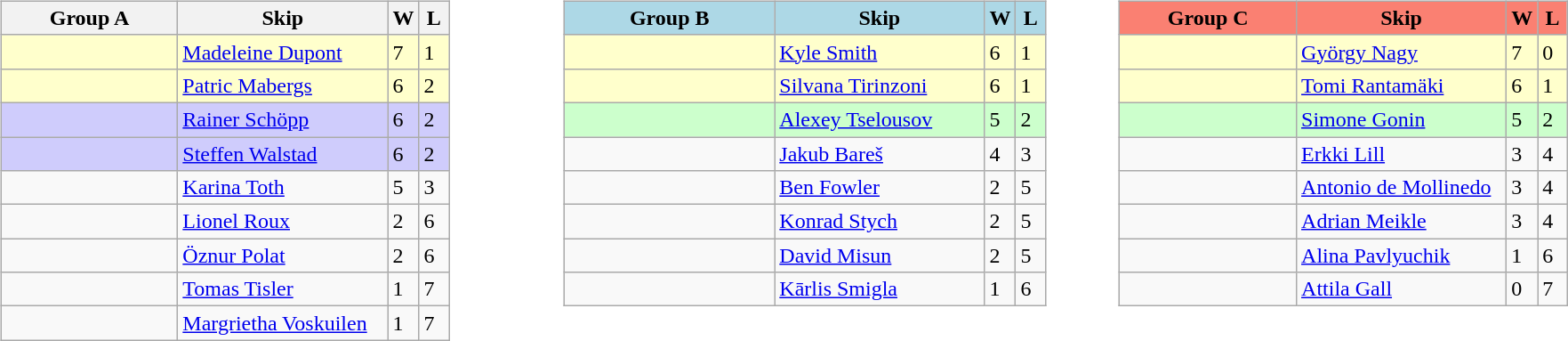<table>
<tr>
<td width=10% valign="top"><br><table class="wikitable">
<tr>
<th width=125>Group A</th>
<th width=150>Skip</th>
<th width=15>W</th>
<th width=15>L</th>
</tr>
<tr bgcolor=#ffffcc>
<td></td>
<td><a href='#'>Madeleine Dupont</a></td>
<td>7</td>
<td>1</td>
</tr>
<tr bgcolor=#ffffcc>
<td></td>
<td><a href='#'>Patric Mabergs</a></td>
<td>6</td>
<td>2</td>
</tr>
<tr bgcolor=#cfccfc>
<td></td>
<td><a href='#'>Rainer Schöpp</a></td>
<td>6</td>
<td>2</td>
</tr>
<tr bgcolor=#cfccfc>
<td></td>
<td><a href='#'>Steffen Walstad</a></td>
<td>6</td>
<td>2</td>
</tr>
<tr>
<td></td>
<td><a href='#'>Karina Toth</a></td>
<td>5</td>
<td>3</td>
</tr>
<tr>
<td></td>
<td><a href='#'>Lionel Roux</a></td>
<td>2</td>
<td>6</td>
</tr>
<tr>
<td></td>
<td><a href='#'>Öznur Polat</a></td>
<td>2</td>
<td>6</td>
</tr>
<tr>
<td></td>
<td><a href='#'>Tomas Tisler</a></td>
<td>1</td>
<td>7</td>
</tr>
<tr>
<td></td>
<td><a href='#'>Margrietha Voskuilen</a></td>
<td>1</td>
<td>7</td>
</tr>
</table>
</td>
<td width=10% valign="top"><br><table class="wikitable">
<tr>
<th style="background: #ADD8E6;" width=150>Group B</th>
<th style="background: #ADD8E6;" width=150>Skip</th>
<th style="background: #ADD8E6;" width=15>W</th>
<th style="background: #ADD8E6;" width=15>L</th>
</tr>
<tr bgcolor=#ffffcc>
<td></td>
<td><a href='#'>Kyle Smith</a></td>
<td>6</td>
<td>1</td>
</tr>
<tr bgcolor=#ffffcc>
<td></td>
<td><a href='#'>Silvana Tirinzoni</a></td>
<td>6</td>
<td>1</td>
</tr>
<tr bgcolor=#ccffcc>
<td></td>
<td><a href='#'>Alexey Tselousov</a></td>
<td>5</td>
<td>2</td>
</tr>
<tr>
<td></td>
<td><a href='#'>Jakub Bareš</a></td>
<td>4</td>
<td>3</td>
</tr>
<tr>
<td></td>
<td><a href='#'>Ben Fowler</a></td>
<td>2</td>
<td>5</td>
</tr>
<tr>
<td></td>
<td><a href='#'>Konrad Stych</a></td>
<td>2</td>
<td>5</td>
</tr>
<tr>
<td></td>
<td><a href='#'>David Misun</a></td>
<td>2</td>
<td>5</td>
</tr>
<tr>
<td></td>
<td><a href='#'>Kārlis Smigla</a></td>
<td>1</td>
<td>6</td>
</tr>
</table>
</td>
<td width=10% valign="top"><br><table class="wikitable">
<tr>
<th style="background: #FA8072;" width=125>Group C</th>
<th style="background: #FA8072;" width=150>Skip</th>
<th style="background: #FA8072;" width=15>W</th>
<th style="background: #FA8072;" width=15>L</th>
</tr>
<tr bgcolor=#ffffcc>
<td></td>
<td><a href='#'>György Nagy</a></td>
<td>7</td>
<td>0</td>
</tr>
<tr bgcolor=#ffffcc>
<td></td>
<td><a href='#'>Tomi Rantamäki</a></td>
<td>6</td>
<td>1</td>
</tr>
<tr bgcolor=#ccffcc>
<td></td>
<td><a href='#'>Simone Gonin</a></td>
<td>5</td>
<td>2</td>
</tr>
<tr>
<td></td>
<td><a href='#'>Erkki Lill</a></td>
<td>3</td>
<td>4</td>
</tr>
<tr>
<td></td>
<td><a href='#'>Antonio de Mollinedo</a></td>
<td>3</td>
<td>4</td>
</tr>
<tr>
<td></td>
<td><a href='#'>Adrian Meikle</a></td>
<td>3</td>
<td>4</td>
</tr>
<tr>
<td></td>
<td><a href='#'>Alina Pavlyuchik</a></td>
<td>1</td>
<td>6</td>
</tr>
<tr>
<td></td>
<td><a href='#'>Attila Gall</a></td>
<td>0</td>
<td>7</td>
</tr>
</table>
</td>
</tr>
</table>
